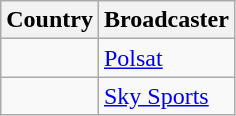<table class="wikitable">
<tr>
<th align=center>Country</th>
<th align=center>Broadcaster</th>
</tr>
<tr>
<td></td>
<td><a href='#'>Polsat</a></td>
</tr>
<tr>
<td></td>
<td><a href='#'>Sky Sports</a></td>
</tr>
</table>
